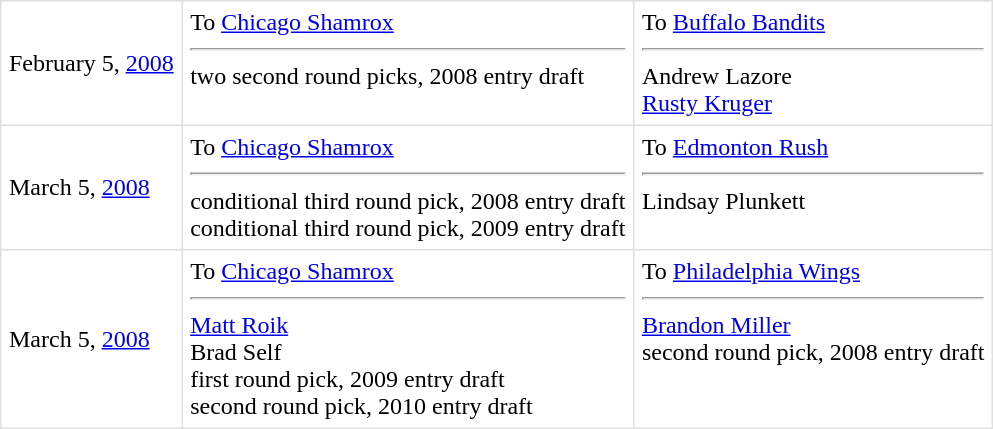<table border=1 style="border-collapse:collapse" bordercolor="#DFDFDF"  cellpadding="5">
<tr>
<td>February 5, <a href='#'>2008</a><br></td>
<td valign="top">To <a href='#'>Chicago Shamrox</a> <hr>two second round picks, 2008 entry draft</td>
<td valign="top">To <a href='#'>Buffalo Bandits</a> <hr> Andrew Lazore<br><a href='#'>Rusty Kruger</a></td>
</tr>
<tr>
<td>March 5, <a href='#'>2008</a><br></td>
<td valign="top">To <a href='#'>Chicago Shamrox</a> <hr>conditional third round pick, 2008 entry draft<br>conditional third round pick, 2009 entry draft</td>
<td valign="top">To <a href='#'>Edmonton Rush</a> <hr> Lindsay Plunkett</td>
</tr>
<tr>
<td>March 5, <a href='#'>2008</a><br></td>
<td valign="top">To <a href='#'>Chicago Shamrox</a> <hr><a href='#'>Matt Roik</a><br>Brad Self<br>first round pick, 2009 entry draft<br>second round pick, 2010 entry draft</td>
<td valign="top">To <a href='#'>Philadelphia Wings</a> <hr> <a href='#'>Brandon Miller</a><br>second round pick, 2008 entry draft</td>
</tr>
</table>
